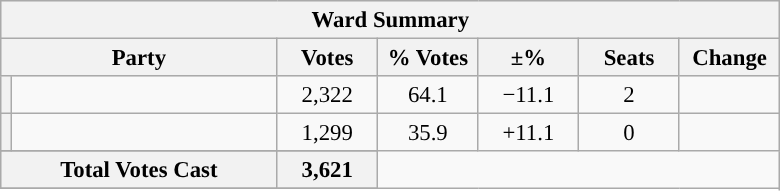<table class="wikitable" style="font-size: 95%;">
<tr style="background-color:#E9E9E9">
<th colspan="7">Ward Summary</th>
</tr>
<tr style="background-color:#E9E9E9">
<th colspan="2">Party</th>
<th style="width: 60px">Votes</th>
<th style="width: 60px">% Votes</th>
<th style="width: 60px">±%</th>
<th style="width: 60px">Seats</th>
<th style="width: 60px">Change</th>
</tr>
<tr>
<th style="background-color: "></th>
<td style="width: 170px"><a href='#'></a></td>
<td align="center">2,322</td>
<td align="center">64.1</td>
<td align="center">−11.1</td>
<td align="center">2</td>
<td align="center"></td>
</tr>
<tr>
<th style="background-color: "></th>
<td style="width: 170px"><a href='#'></a></td>
<td align="center">1,299</td>
<td align="center">35.9</td>
<td align="center">+11.1</td>
<td align="center">0</td>
<td align="center"></td>
</tr>
<tr>
</tr>
<tr style="background-color:#E9E9E9">
<th colspan="2">Total Votes Cast</th>
<th style="width: 60px">3,621</th>
</tr>
<tr style="background-color:#E9E9E9">
</tr>
</table>
